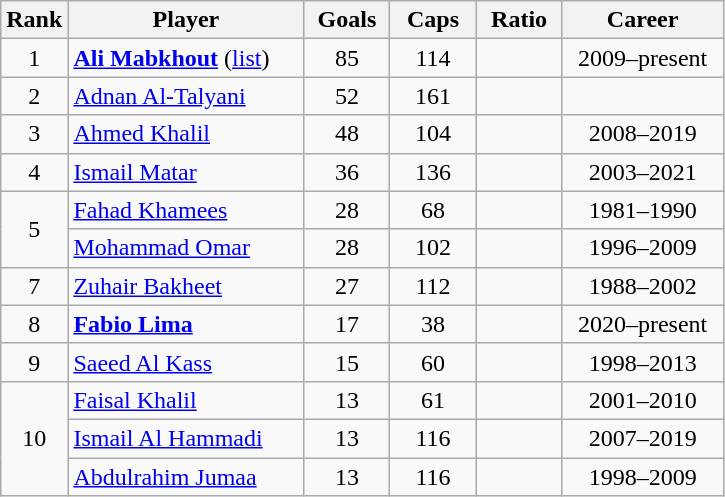<table class="wikitable sortable" style="text-align:center;">
<tr>
<th width=30px>Rank</th>
<th width=150px>Player</th>
<th width=50px>Goals</th>
<th width=50px>Caps</th>
<th width=50px>Ratio</th>
<th width=100px>Career</th>
</tr>
<tr>
<td>1</td>
<td align=left><strong><a href='#'>Ali Mabkhout</a></strong> (<a href='#'>list</a>)</td>
<td>85</td>
<td>114</td>
<td></td>
<td>2009–present</td>
</tr>
<tr>
<td>2</td>
<td align=left><a href='#'>Adnan Al-Talyani</a></td>
<td>52</td>
<td>161</td>
<td></td>
<td></td>
</tr>
<tr>
<td>3</td>
<td align=left><a href='#'>Ahmed Khalil</a></td>
<td>48</td>
<td>104</td>
<td></td>
<td>2008–2019</td>
</tr>
<tr>
<td>4</td>
<td align=left><a href='#'>Ismail Matar</a></td>
<td>36</td>
<td>136</td>
<td></td>
<td>2003–2021</td>
</tr>
<tr>
<td rowspan=2>5</td>
<td align=left><a href='#'>Fahad Khamees</a></td>
<td>28</td>
<td>68</td>
<td></td>
<td>1981–1990</td>
</tr>
<tr>
<td align=left><a href='#'>Mohammad Omar</a></td>
<td>28</td>
<td>102</td>
<td></td>
<td>1996–2009</td>
</tr>
<tr>
<td>7</td>
<td align=left><a href='#'>Zuhair Bakheet</a></td>
<td>27</td>
<td>112</td>
<td></td>
<td>1988–2002</td>
</tr>
<tr>
<td>8</td>
<td align=left><strong><a href='#'>Fabio Lima</a> </strong></td>
<td>17</td>
<td>38</td>
<td></td>
<td>2020–present</td>
</tr>
<tr>
<td>9</td>
<td align=left><a href='#'>Saeed Al Kass</a></td>
<td>15</td>
<td>60</td>
<td></td>
<td>1998–2013</td>
</tr>
<tr>
<td rowspan="3">10</td>
<td align=left><a href='#'>Faisal Khalil</a></td>
<td>13</td>
<td>61</td>
<td></td>
<td>2001–2010</td>
</tr>
<tr>
<td align=left><a href='#'>Ismail Al Hammadi</a></td>
<td>13</td>
<td>116</td>
<td></td>
<td>2007–2019</td>
</tr>
<tr>
<td align=left><a href='#'>Abdulrahim Jumaa</a></td>
<td>13</td>
<td>116</td>
<td></td>
<td>1998–2009</td>
</tr>
</table>
